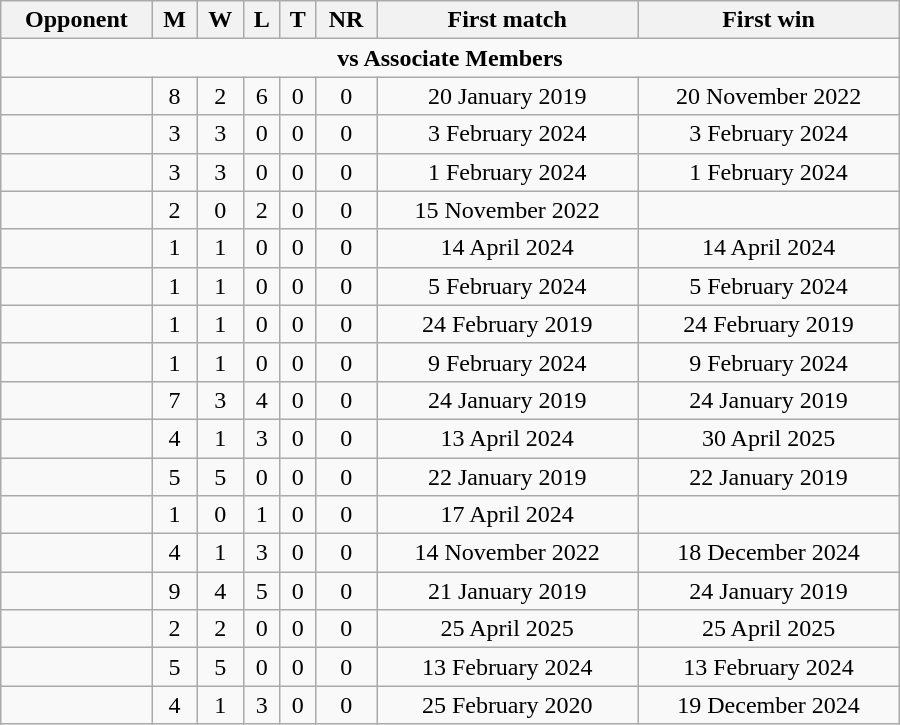<table class="wikitable" style="text-align: center; width: 600px;">
<tr>
<th>Opponent</th>
<th>M</th>
<th>W</th>
<th>L</th>
<th>T</th>
<th>NR</th>
<th>First match</th>
<th>First win</th>
</tr>
<tr>
<td colspan="8" style="text-align:center;"><strong>vs Associate Members</strong></td>
</tr>
<tr>
<td align=left></td>
<td>8</td>
<td>2</td>
<td>6</td>
<td>0</td>
<td>0</td>
<td>20 January 2019</td>
<td>20 November 2022</td>
</tr>
<tr>
<td align=left></td>
<td>3</td>
<td>3</td>
<td>0</td>
<td>0</td>
<td>0</td>
<td>3 February 2024</td>
<td>3 February 2024</td>
</tr>
<tr>
<td align=left></td>
<td>3</td>
<td>3</td>
<td>0</td>
<td>0</td>
<td>0</td>
<td>1 February 2024</td>
<td>1 February 2024</td>
</tr>
<tr>
<td align=left></td>
<td>2</td>
<td>0</td>
<td>2</td>
<td>0</td>
<td>0</td>
<td>15 November 2022</td>
<td></td>
</tr>
<tr>
<td align=left></td>
<td>1</td>
<td>1</td>
<td>0</td>
<td>0</td>
<td>0</td>
<td>14 April 2024</td>
<td>14 April 2024</td>
</tr>
<tr>
<td align=left></td>
<td>1</td>
<td>1</td>
<td>0</td>
<td>0</td>
<td>0</td>
<td>5 February 2024</td>
<td>5 February 2024</td>
</tr>
<tr>
<td align=left></td>
<td>1</td>
<td>1</td>
<td>0</td>
<td>0</td>
<td>0</td>
<td>24 February 2019</td>
<td>24 February 2019</td>
</tr>
<tr>
<td align=left></td>
<td>1</td>
<td>1</td>
<td>0</td>
<td>0</td>
<td>0</td>
<td>9 February 2024</td>
<td>9 February 2024</td>
</tr>
<tr>
<td align=left></td>
<td>7</td>
<td>3</td>
<td>4</td>
<td>0</td>
<td>0</td>
<td>24 January 2019</td>
<td>24 January 2019</td>
</tr>
<tr>
<td align=left></td>
<td>4</td>
<td>1</td>
<td>3</td>
<td>0</td>
<td>0</td>
<td>13 April 2024</td>
<td>30 April 2025</td>
</tr>
<tr>
<td align=left></td>
<td>5</td>
<td>5</td>
<td>0</td>
<td>0</td>
<td>0</td>
<td>22 January 2019</td>
<td>22 January 2019</td>
</tr>
<tr>
<td align=left></td>
<td>1</td>
<td>0</td>
<td>1</td>
<td>0</td>
<td>0</td>
<td>17 April 2024</td>
<td></td>
</tr>
<tr>
<td align=left></td>
<td>4</td>
<td>1</td>
<td>3</td>
<td>0</td>
<td>0</td>
<td>14 November 2022</td>
<td>18 December 2024</td>
</tr>
<tr>
<td align=left></td>
<td>9</td>
<td>4</td>
<td>5</td>
<td>0</td>
<td>0</td>
<td>21 January 2019</td>
<td>24 January 2019</td>
</tr>
<tr>
<td align=left></td>
<td>2</td>
<td>2</td>
<td>0</td>
<td>0</td>
<td>0</td>
<td>25 April 2025</td>
<td>25 April 2025</td>
</tr>
<tr>
<td align=left></td>
<td>5</td>
<td>5</td>
<td>0</td>
<td>0</td>
<td>0</td>
<td>13 February 2024</td>
<td>13 February 2024</td>
</tr>
<tr>
<td align=left></td>
<td>4</td>
<td>1</td>
<td>3</td>
<td>0</td>
<td>0</td>
<td>25 February 2020</td>
<td>19 December 2024</td>
</tr>
</table>
